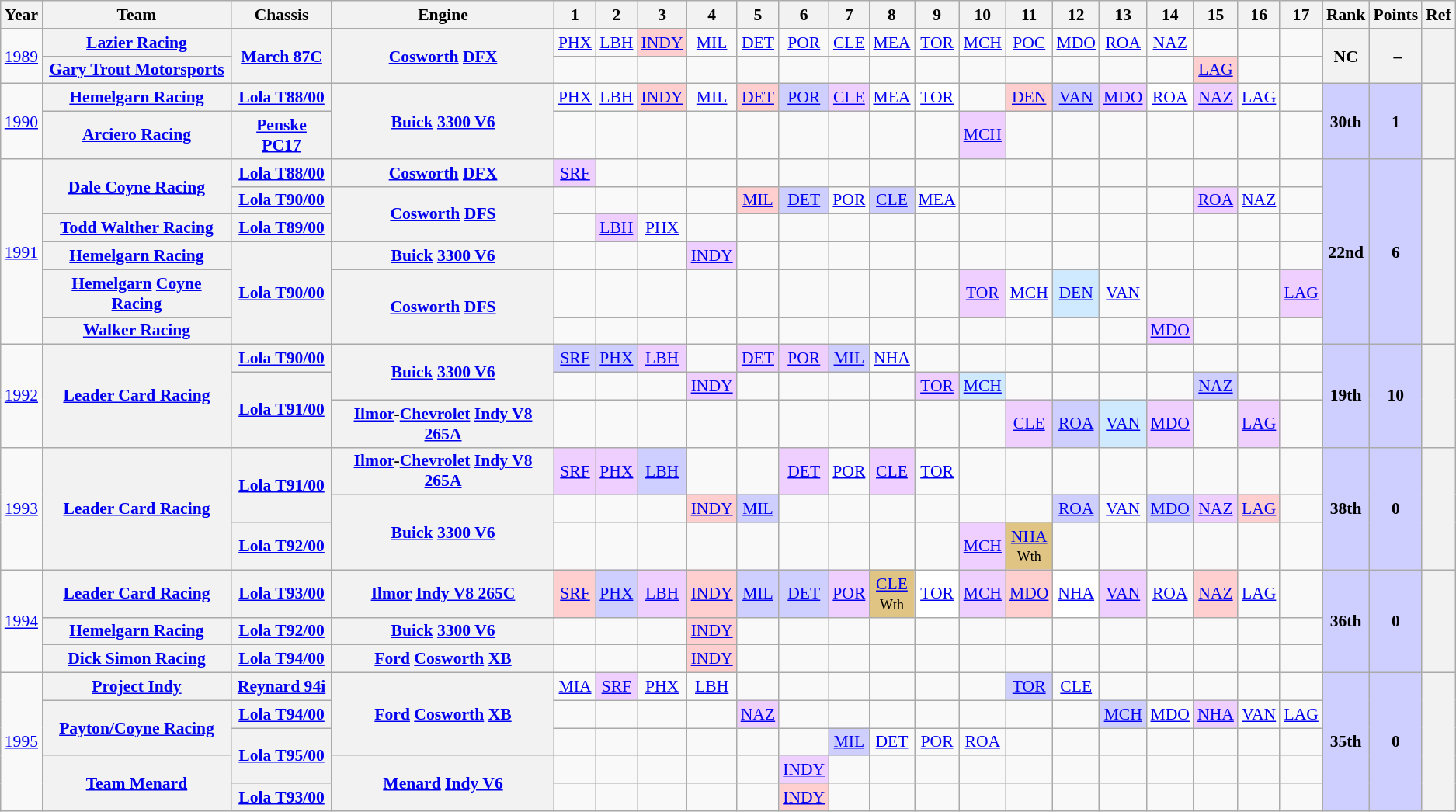<table class="wikitable" style="text-align:center; font-size:90%">
<tr>
<th>Year</th>
<th>Team</th>
<th>Chassis</th>
<th>Engine</th>
<th>1</th>
<th>2</th>
<th>3</th>
<th>4</th>
<th>5</th>
<th>6</th>
<th>7</th>
<th>8</th>
<th>9</th>
<th>10</th>
<th>11</th>
<th>12</th>
<th>13</th>
<th>14</th>
<th>15</th>
<th>16</th>
<th>17</th>
<th>Rank</th>
<th>Points</th>
<th>Ref</th>
</tr>
<tr>
<td rowspan=2><a href='#'>1989</a></td>
<th><a href='#'>Lazier Racing</a></th>
<th rowspan=2><a href='#'>March 87C</a></th>
<th rowspan=2><a href='#'>Cosworth</a> <a href='#'>DFX</a></th>
<td><a href='#'>PHX</a></td>
<td><a href='#'>LBH</a></td>
<td style="background:#FFCFCF;"><a href='#'>INDY</a><br></td>
<td><a href='#'>MIL</a></td>
<td><a href='#'>DET</a></td>
<td><a href='#'>POR</a></td>
<td><a href='#'>CLE</a></td>
<td><a href='#'>MEA</a></td>
<td><a href='#'>TOR</a></td>
<td><a href='#'>MCH</a></td>
<td><a href='#'>POC</a></td>
<td><a href='#'>MDO</a></td>
<td><a href='#'>ROA</a></td>
<td><a href='#'>NAZ</a></td>
<td></td>
<td></td>
<td></td>
<th rowspan=2>NC</th>
<th rowspan=2> –</th>
<th rowspan=2></th>
</tr>
<tr>
<th><a href='#'>Gary Trout Motorsports</a></th>
<td></td>
<td></td>
<td></td>
<td></td>
<td></td>
<td></td>
<td></td>
<td></td>
<td></td>
<td></td>
<td></td>
<td></td>
<td></td>
<td></td>
<td style="background:#FFCFCF;"><a href='#'>LAG</a><br></td>
<td></td>
<td></td>
</tr>
<tr>
<td rowspan=2><a href='#'>1990</a></td>
<th><a href='#'>Hemelgarn Racing</a></th>
<th><a href='#'>Lola T88/00</a></th>
<th rowspan=2><a href='#'>Buick</a> <a href='#'>3300 V6</a></th>
<td><a href='#'>PHX</a></td>
<td><a href='#'>LBH</a></td>
<td style="background:#FFCFCF;"><a href='#'>INDY</a><br></td>
<td><a href='#'>MIL</a></td>
<td style="background:#FFCFCF;"><a href='#'>DET</a><br></td>
<td style="background:#CFCFFF;"><a href='#'>POR</a><br></td>
<td style="background:#EFCFFF;"><a href='#'>CLE</a><br></td>
<td><a href='#'>MEA</a></td>
<td style="background:#FFFFFF;"><a href='#'>TOR</a><br></td>
<td></td>
<td style="background:#FFCFCF;"><a href='#'>DEN</a><br></td>
<td style="background:#CFCFFF;"><a href='#'>VAN</a><br></td>
<td style="background:#EFCFFF;"><a href='#'>MDO</a><br></td>
<td style="background:#FFFFFF;"><a href='#'>ROA</a><br></td>
<td style="background:#EFCFFF;"><a href='#'>NAZ</a><br></td>
<td><a href='#'>LAG</a></td>
<td></td>
<td rowspan=2 style="background:#CFCFFF;"><strong>30th</strong></td>
<td rowspan=2 style="background:#CFCFFF;"><strong>1</strong></td>
<th rowspan=2></th>
</tr>
<tr>
<th><a href='#'>Arciero Racing</a></th>
<th><a href='#'>Penske</a> <a href='#'>PC17</a></th>
<td></td>
<td></td>
<td></td>
<td></td>
<td></td>
<td></td>
<td></td>
<td></td>
<td></td>
<td style="background:#EFCFFF;"><a href='#'>MCH</a><br></td>
<td></td>
<td></td>
<td></td>
<td></td>
<td></td>
<td></td>
<td></td>
</tr>
<tr>
<td rowspan=6><a href='#'>1991</a></td>
<th rowspan=2><a href='#'>Dale Coyne Racing</a></th>
<th><a href='#'>Lola T88/00</a></th>
<th><a href='#'>Cosworth</a> <a href='#'>DFX</a></th>
<td style="background:#EFCFFF;"><a href='#'>SRF</a><br></td>
<td></td>
<td></td>
<td></td>
<td></td>
<td></td>
<td></td>
<td></td>
<td></td>
<td></td>
<td></td>
<td></td>
<td></td>
<td></td>
<td></td>
<td></td>
<td></td>
<td rowspan=6 style="background:#CFCFFF;"><strong>22nd</strong></td>
<td rowspan=6 style="background:#CFCFFF;"><strong>6</strong></td>
<th rowspan=6></th>
</tr>
<tr>
<th><a href='#'>Lola T90/00</a></th>
<th rowspan=2><a href='#'>Cosworth</a> <a href='#'>DFS</a></th>
<td></td>
<td></td>
<td></td>
<td></td>
<td style="background:#FFCFCF;"><a href='#'>MIL</a><br></td>
<td style="background:#CFCFFF;"><a href='#'>DET</a><br></td>
<td><a href='#'>POR</a></td>
<td style="background:#CFCFFF;"><a href='#'>CLE</a><br></td>
<td><a href='#'>MEA</a></td>
<td></td>
<td></td>
<td></td>
<td></td>
<td></td>
<td style="background:#EFCFFF;"><a href='#'>ROA</a><br></td>
<td><a href='#'>NAZ</a></td>
<td></td>
</tr>
<tr>
<th><a href='#'>Todd Walther Racing</a></th>
<th><a href='#'>Lola T89/00</a></th>
<td></td>
<td style="background:#EFCFFF;"><a href='#'>LBH</a><br></td>
<td><a href='#'>PHX</a></td>
<td></td>
<td></td>
<td></td>
<td></td>
<td></td>
<td></td>
<td></td>
<td></td>
<td></td>
<td></td>
<td></td>
<td></td>
<td></td>
<td></td>
</tr>
<tr>
<th><a href='#'>Hemelgarn Racing</a></th>
<th rowspan=3><a href='#'>Lola T90/00</a></th>
<th><a href='#'>Buick</a> <a href='#'>3300 V6</a></th>
<td></td>
<td></td>
<td></td>
<td style="background:#EFCFFF;"><a href='#'>INDY</a><br></td>
<td></td>
<td></td>
<td></td>
<td></td>
<td></td>
<td></td>
<td></td>
<td></td>
<td></td>
<td></td>
<td></td>
<td></td>
<td></td>
</tr>
<tr>
<th><a href='#'>Hemelgarn</a> <a href='#'>Coyne Racing</a></th>
<th rowspan=2><a href='#'>Cosworth</a> <a href='#'>DFS</a></th>
<td></td>
<td></td>
<td></td>
<td></td>
<td></td>
<td></td>
<td></td>
<td></td>
<td></td>
<td style="background:#EFCFFF;"><a href='#'>TOR</a><br></td>
<td><a href='#'>MCH</a></td>
<td style="background:#CFEAFF;"><a href='#'>DEN</a><br></td>
<td><a href='#'>VAN</a></td>
<td></td>
<td></td>
<td></td>
<td style="background:#EFCFFF;"><a href='#'>LAG</a><br></td>
</tr>
<tr>
<th><a href='#'>Walker Racing</a></th>
<td></td>
<td></td>
<td></td>
<td></td>
<td></td>
<td></td>
<td></td>
<td></td>
<td></td>
<td></td>
<td></td>
<td></td>
<td></td>
<td style="background:#EFCFFF;"><a href='#'>MDO</a><br></td>
<td></td>
<td></td>
<td></td>
</tr>
<tr>
<td rowspan=3><a href='#'>1992</a></td>
<th rowspan=3><a href='#'>Leader Card Racing</a></th>
<th><a href='#'>Lola T90/00</a></th>
<th rowspan=2><a href='#'>Buick</a> <a href='#'>3300 V6</a></th>
<td style="background:#CFCFFF;"><a href='#'>SRF</a><br></td>
<td style="background:#CFCFFF;"><a href='#'>PHX</a><br></td>
<td style="background:#EFCFFF;"><a href='#'>LBH</a><br></td>
<td></td>
<td style="background:#EFCFFF;"><a href='#'>DET</a><br></td>
<td style="background:#EFCFFF;"><a href='#'>POR</a><br></td>
<td style="background:#CFCFFF;"><a href='#'>MIL</a><br></td>
<td><a href='#'>NHA</a></td>
<td></td>
<td></td>
<td></td>
<td></td>
<td></td>
<td></td>
<td></td>
<td></td>
<td></td>
<td rowspan=3 style="background:#CFCFFF;"><strong>19th</strong></td>
<td rowspan=3 style="background:#CFCFFF;"><strong>10</strong></td>
<th rowspan=3></th>
</tr>
<tr>
<th rowspan=2><a href='#'>Lola T91/00</a></th>
<td></td>
<td></td>
<td></td>
<td style="background:#EFCFFF;"><a href='#'>INDY</a><br></td>
<td></td>
<td></td>
<td></td>
<td></td>
<td style="background:#EFCFFF;"><a href='#'>TOR</a><br></td>
<td style="background:#CFEAFF;"><a href='#'>MCH</a><br></td>
<td></td>
<td></td>
<td></td>
<td></td>
<td style="background:#CFCFFF;"><a href='#'>NAZ</a><br></td>
<td></td>
<td></td>
</tr>
<tr>
<th><a href='#'>Ilmor</a>-<a href='#'>Chevrolet</a> <a href='#'>Indy V8 265A</a></th>
<td></td>
<td></td>
<td></td>
<td></td>
<td></td>
<td></td>
<td></td>
<td></td>
<td></td>
<td></td>
<td style="background:#EFCFFF;"><a href='#'>CLE</a><br></td>
<td style="background:#CFCFFF;"><a href='#'>ROA</a><br></td>
<td style="background:#CFEAFF;"><a href='#'>VAN</a><br></td>
<td style="background:#EFCFFF;"><a href='#'>MDO</a><br></td>
<td></td>
<td style="background:#EFCFFF;"><a href='#'>LAG</a><br></td>
<td></td>
</tr>
<tr>
<td rowspan=3><a href='#'>1993</a></td>
<th rowspan=3><a href='#'>Leader Card Racing</a></th>
<th rowspan=2><a href='#'>Lola T91/00</a></th>
<th><a href='#'>Ilmor</a>-<a href='#'>Chevrolet</a> <a href='#'>Indy V8 265A</a></th>
<td style="background:#EFCFFF;"><a href='#'>SRF</a><br></td>
<td style="background:#EFCFFF;"><a href='#'>PHX</a><br></td>
<td style="background:#CFCFFF;"><a href='#'>LBH</a><br></td>
<td></td>
<td></td>
<td style="background:#EFCFFF;"><a href='#'>DET</a><br></td>
<td><a href='#'>POR</a></td>
<td style="background:#EFCFFF;"><a href='#'>CLE</a><br></td>
<td><a href='#'>TOR</a></td>
<td></td>
<td></td>
<td></td>
<td></td>
<td></td>
<td></td>
<td></td>
<td></td>
<td rowspan=3 style="background:#CFCFFF;"><strong>38th</strong></td>
<td rowspan=3 style="background:#CFCFFF;"><strong>0</strong></td>
<th rowspan=3></th>
</tr>
<tr>
<th rowspan=2><a href='#'>Buick</a> <a href='#'>3300 V6</a></th>
<td></td>
<td></td>
<td></td>
<td style="background:#FFCFCF;"><a href='#'>INDY</a><br></td>
<td style="background:#CFCFFF;"><a href='#'>MIL</a><br></td>
<td></td>
<td></td>
<td></td>
<td></td>
<td></td>
<td></td>
<td style="background:#CFCFFF;"><a href='#'>ROA</a><br></td>
<td><a href='#'>VAN</a></td>
<td style="background:#CFCFFF;"><a href='#'>MDO</a><br></td>
<td style="background:#EFCFFF;"><a href='#'>NAZ</a><br></td>
<td style="background:#FFCFCF;"><a href='#'>LAG</a><br></td>
<td></td>
</tr>
<tr>
<th><a href='#'>Lola T92/00</a></th>
<td></td>
<td></td>
<td></td>
<td></td>
<td></td>
<td></td>
<td></td>
<td></td>
<td></td>
<td style="background:#EFCFFF;"><a href='#'>MCH</a><br></td>
<td style="background:#DFC484;"><a href='#'>NHA</a><br><small>Wth</small></td>
<td></td>
<td></td>
<td></td>
<td></td>
<td></td>
<td></td>
</tr>
<tr>
<td rowspan=3><a href='#'>1994</a></td>
<th><a href='#'>Leader Card Racing</a></th>
<th><a href='#'>Lola T93/00</a></th>
<th><a href='#'>Ilmor</a> <a href='#'>Indy V8 265C</a></th>
<td style="background:#FFCFCF;"><a href='#'>SRF</a><br></td>
<td style="background:#CFCFFF;"><a href='#'>PHX</a><br></td>
<td style="background:#EFCFFF;"><a href='#'>LBH</a><br></td>
<td style="background:#FFCFCF;"><a href='#'>INDY</a><br></td>
<td style="background:#CFCFFF;"><a href='#'>MIL</a><br></td>
<td style="background:#CFCFFF;"><a href='#'>DET</a><br></td>
<td style="background:#EFCFFF;"><a href='#'>POR</a><br></td>
<td style="background:#DFC484;"><a href='#'>CLE</a><br><small>Wth</small></td>
<td style="background:#FFFFFF;"><a href='#'>TOR</a><br></td>
<td style="background:#EFCFFF;"><a href='#'>MCH</a><br></td>
<td style="background:#FFCFCF;"><a href='#'>MDO</a><br></td>
<td style="background:#FFFFFF;"><a href='#'>NHA</a><br></td>
<td style="background:#EFCFFF;"><a href='#'>VAN</a><br></td>
<td><a href='#'>ROA</a></td>
<td style="background:#FFCFCF;"><a href='#'>NAZ</a><br></td>
<td><a href='#'>LAG</a></td>
<td></td>
<td rowspan=3 style="background:#CFCFFF;"><strong>36th</strong></td>
<td rowspan=3 style="background:#CFCFFF;"><strong>0</strong></td>
<th rowspan=3></th>
</tr>
<tr>
<th><a href='#'>Hemelgarn Racing</a></th>
<th><a href='#'>Lola T92/00</a></th>
<th><a href='#'>Buick</a> <a href='#'>3300 V6</a></th>
<td></td>
<td></td>
<td></td>
<td style="background:#FFCFCF;"><a href='#'>INDY</a><br></td>
<td></td>
<td></td>
<td></td>
<td></td>
<td></td>
<td></td>
<td></td>
<td></td>
<td></td>
<td></td>
<td></td>
<td></td>
<td></td>
</tr>
<tr>
<th><a href='#'>Dick Simon Racing</a></th>
<th><a href='#'>Lola T94/00</a></th>
<th><a href='#'>Ford</a> <a href='#'>Cosworth</a> <a href='#'>XB</a></th>
<td></td>
<td></td>
<td></td>
<td style="background:#FFCFCF;"><a href='#'>INDY</a><br></td>
<td></td>
<td></td>
<td></td>
<td></td>
<td></td>
<td></td>
<td></td>
<td></td>
<td></td>
<td></td>
<td></td>
<td></td>
<td></td>
</tr>
<tr>
<td rowspan=5><a href='#'>1995</a></td>
<th><a href='#'>Project Indy</a></th>
<th><a href='#'>Reynard 94i</a></th>
<th rowspan=3><a href='#'>Ford</a> <a href='#'>Cosworth</a> <a href='#'>XB</a></th>
<td><a href='#'>MIA</a></td>
<td style="background:#EFCFFF;"><a href='#'>SRF</a><br></td>
<td><a href='#'>PHX</a></td>
<td><a href='#'>LBH</a></td>
<td></td>
<td></td>
<td></td>
<td></td>
<td></td>
<td></td>
<td style="background:#CFCFFF;"><a href='#'>TOR</a><br></td>
<td><a href='#'>CLE</a></td>
<td></td>
<td></td>
<td></td>
<td></td>
<td></td>
<td rowspan=5 style="background:#CFCFFF;"><strong>35th</strong></td>
<td rowspan=5 style="background:#CFCFFF;"><strong>0</strong></td>
<th rowspan=5></th>
</tr>
<tr>
<th rowspan=2><a href='#'>Payton/Coyne Racing</a></th>
<th><a href='#'>Lola T94/00</a></th>
<td></td>
<td></td>
<td></td>
<td></td>
<td style="background:#EFCFFF;"><a href='#'>NAZ</a><br></td>
<td></td>
<td></td>
<td></td>
<td></td>
<td></td>
<td></td>
<td></td>
<td style="background:#CFCFFF;"><a href='#'>MCH</a><br></td>
<td><a href='#'>MDO</a></td>
<td style="background:#EFCFFF;"><a href='#'>NHA</a><br></td>
<td><a href='#'>VAN</a></td>
<td><a href='#'>LAG</a></td>
</tr>
<tr>
<th rowspan=2><a href='#'>Lola T95/00</a></th>
<td></td>
<td></td>
<td></td>
<td></td>
<td></td>
<td></td>
<td style="background:#CFCFFF;"><a href='#'>MIL</a><br></td>
<td><a href='#'>DET</a></td>
<td><a href='#'>POR</a></td>
<td><a href='#'>ROA</a></td>
<td></td>
<td></td>
<td></td>
<td></td>
<td></td>
<td></td>
<td></td>
</tr>
<tr>
<th rowspan=2><a href='#'>Team Menard</a></th>
<th rowspan=2><a href='#'>Menard</a> <a href='#'>Indy V6</a></th>
<td></td>
<td></td>
<td></td>
<td></td>
<td></td>
<td style="background:#EFCFFF;"><a href='#'>INDY</a><br></td>
<td></td>
<td></td>
<td></td>
<td></td>
<td></td>
<td></td>
<td></td>
<td></td>
<td></td>
<td></td>
<td></td>
</tr>
<tr>
<th><a href='#'>Lola T93/00</a></th>
<td></td>
<td></td>
<td></td>
<td></td>
<td></td>
<td style="background:#FFCFCF;"><a href='#'>INDY</a><br></td>
<td></td>
<td></td>
<td></td>
<td></td>
<td></td>
<td></td>
<td></td>
<td></td>
<td></td>
<td></td>
<td></td>
</tr>
</table>
